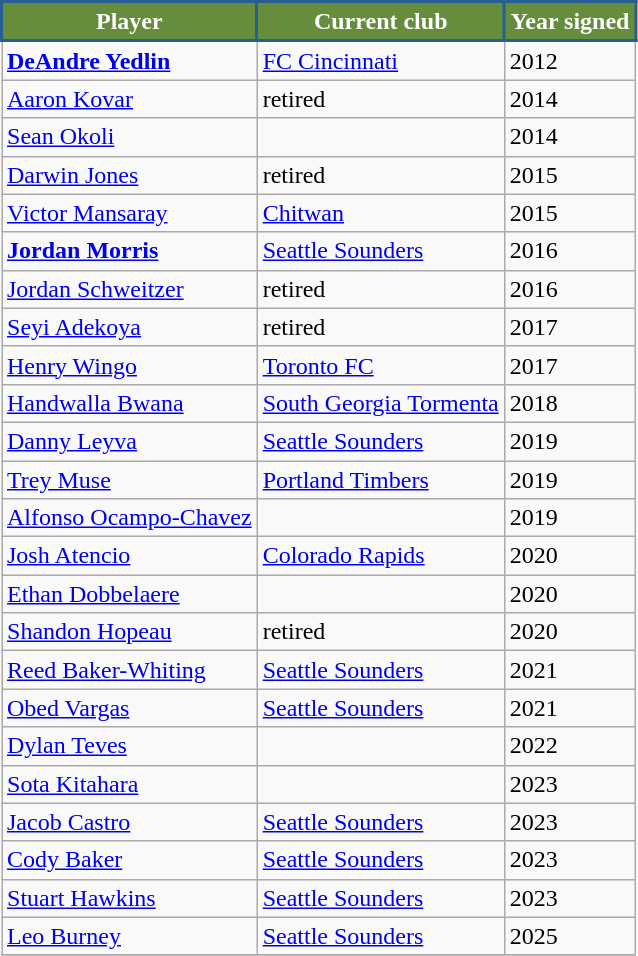<table class="wikitable" style="text-align:center">
<tr>
<th style="background:#658D3D; color:#FFFFFF; border:2px solid #266093;">Player</th>
<th style="background:#658D3D; color:#FFFFFF; border:2px solid #266093;">Current club</th>
<th style="background:#658D3D; color:#FFFFFF; border:2px solid #266093;">Year signed</th>
</tr>
<tr>
<td align=left> <strong><a href='#'>DeAndre Yedlin</a></strong></td>
<td align=left> <a href='#'>FC Cincinnati</a></td>
<td align=left>2012</td>
</tr>
<tr>
<td align=left> <a href='#'>Aaron Kovar</a></td>
<td align=left>retired</td>
<td align=left>2014</td>
</tr>
<tr>
<td align=left> <a href='#'>Sean Okoli</a></td>
<td align=left></td>
<td align=left>2014</td>
</tr>
<tr>
<td align=left> <a href='#'>Darwin Jones</a></td>
<td align=left>retired</td>
<td align=left>2015</td>
</tr>
<tr>
<td align=left> <a href='#'>Victor Mansaray</a></td>
<td align=left> <a href='#'>Chitwan</a></td>
<td align=left>2015</td>
</tr>
<tr>
<td align=left> <strong><a href='#'>Jordan Morris</a></strong></td>
<td align=left> <a href='#'>Seattle Sounders</a></td>
<td align=left>2016</td>
</tr>
<tr>
<td align=left> <a href='#'>Jordan Schweitzer</a></td>
<td align=left>retired</td>
<td align=left>2016</td>
</tr>
<tr>
<td align=left> <a href='#'>Seyi Adekoya</a></td>
<td align=left>retired</td>
<td align=left>2017</td>
</tr>
<tr>
<td align=left> <a href='#'>Henry Wingo</a></td>
<td align=left> <a href='#'>Toronto FC</a></td>
<td align=left>2017</td>
</tr>
<tr>
<td align=left> <a href='#'>Handwalla Bwana</a></td>
<td align=left> <a href='#'>South Georgia Tormenta</a></td>
<td align=left>2018</td>
</tr>
<tr>
<td align=left> <a href='#'>Danny Leyva</a></td>
<td align=left> <a href='#'>Seattle Sounders</a></td>
<td align=left>2019</td>
</tr>
<tr>
<td align=left> <a href='#'>Trey Muse</a></td>
<td align=left> <a href='#'>Portland Timbers</a></td>
<td align=left>2019</td>
</tr>
<tr>
<td align=left> <a href='#'>Alfonso Ocampo-Chavez</a></td>
<td align=left></td>
<td align=left>2019</td>
</tr>
<tr>
<td align=left> <a href='#'>Josh Atencio</a></td>
<td align=left> <a href='#'>Colorado Rapids</a></td>
<td align=left>2020</td>
</tr>
<tr>
<td align=left> <a href='#'>Ethan Dobbelaere</a></td>
<td align=left></td>
<td align=left>2020</td>
</tr>
<tr>
<td align=left> <a href='#'>Shandon Hopeau</a></td>
<td align=left>retired</td>
<td align=left>2020</td>
</tr>
<tr>
<td align=left> <a href='#'>Reed Baker-Whiting</a></td>
<td align=left> <a href='#'>Seattle Sounders</a></td>
<td align=left>2021</td>
</tr>
<tr>
<td align=left> <a href='#'>Obed Vargas</a></td>
<td align=left> <a href='#'>Seattle Sounders</a></td>
<td align=left>2021</td>
</tr>
<tr>
<td align=left> <a href='#'>Dylan Teves</a></td>
<td align=left></td>
<td align=left>2022</td>
</tr>
<tr>
<td align=left> <a href='#'>Sota Kitahara</a></td>
<td align=left></td>
<td align=left>2023</td>
</tr>
<tr>
<td align=left> <a href='#'>Jacob Castro</a></td>
<td align=left> <a href='#'>Seattle Sounders</a></td>
<td align=left>2023</td>
</tr>
<tr>
<td align=left> <a href='#'>Cody Baker</a></td>
<td align=left> <a href='#'>Seattle Sounders</a></td>
<td align=left>2023</td>
</tr>
<tr>
<td align=left> <a href='#'>Stuart Hawkins</a></td>
<td align=left> <a href='#'>Seattle Sounders</a></td>
<td align=left>2023</td>
</tr>
<tr>
<td align=left> <a href='#'>Leo Burney</a></td>
<td align=left> <a href='#'>Seattle Sounders</a></td>
<td align=left>2025</td>
</tr>
<tr>
</tr>
</table>
